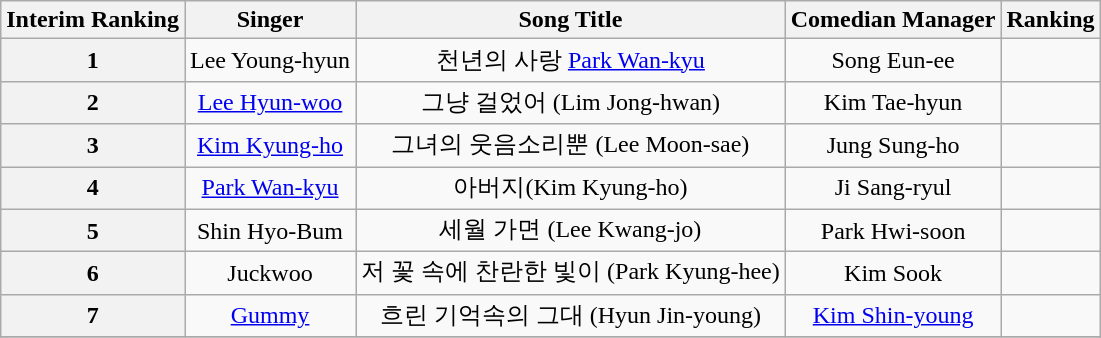<table class="wikitable">
<tr>
<th>Interim Ranking</th>
<th>Singer</th>
<th>Song Title</th>
<th>Comedian Manager</th>
<th>Ranking</th>
</tr>
<tr align="center">
<th>1</th>
<td>Lee Young-hyun</td>
<td>천년의 사랑 <a href='#'>Park Wan-kyu</a></td>
<td>Song Eun-ee</td>
<td></td>
</tr>
<tr align="center">
<th>2</th>
<td><a href='#'>Lee Hyun-woo</a></td>
<td>그냥 걸었어 (Lim Jong-hwan)</td>
<td>Kim Tae-hyun</td>
<td></td>
</tr>
<tr align="center">
<th>3</th>
<td><a href='#'>Kim Kyung-ho</a></td>
<td>그녀의 웃음소리뿐 (Lee Moon-sae)</td>
<td>Jung Sung-ho</td>
<td></td>
</tr>
<tr align="center">
<th>4</th>
<td><a href='#'>Park Wan-kyu</a></td>
<td>아버지(Kim Kyung-ho)</td>
<td>Ji Sang-ryul</td>
<td></td>
</tr>
<tr align="center">
<th>5</th>
<td>Shin Hyo-Bum</td>
<td>세월 가면 (Lee Kwang-jo)</td>
<td>Park Hwi-soon</td>
<td></td>
</tr>
<tr align="center">
<th>6</th>
<td>Juckwoo</td>
<td>저 꽃 속에 찬란한 빛이 (Park Kyung-hee)</td>
<td>Kim Sook</td>
<td></td>
</tr>
<tr align="center">
<th>7</th>
<td><a href='#'>Gummy</a></td>
<td>흐린 기억속의 그대 (Hyun Jin-young)</td>
<td><a href='#'>Kim Shin-young</a></td>
<td></td>
</tr>
<tr>
</tr>
</table>
